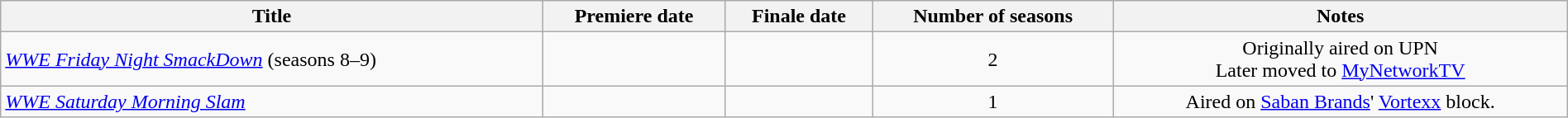<table class="wikitable plainrowheaders sortable" style="width:100%;text-align:center;">
<tr>
<th ! scope="col">Title</th>
<th scope="col">Premiere date</th>
<th scope="col">Finale date</th>
<th scope="col">Number of seasons</th>
<th scope="col">Notes</th>
</tr>
<tr>
<td scope="row" style="text-align:left;"><em><a href='#'>WWE Friday Night SmackDown</a></em> (seasons 8–9)</td>
<td></td>
<td></td>
<td>2</td>
<td>Originally aired on UPN<br>Later moved to <a href='#'>MyNetworkTV</a></td>
</tr>
<tr>
<td scope="row" style="text-align:left;"><em><a href='#'>WWE Saturday Morning Slam</a></em></td>
<td></td>
<td></td>
<td>1</td>
<td>Aired on <a href='#'>Saban Brands</a>' <a href='#'>Vortexx</a> block.</td>
</tr>
</table>
